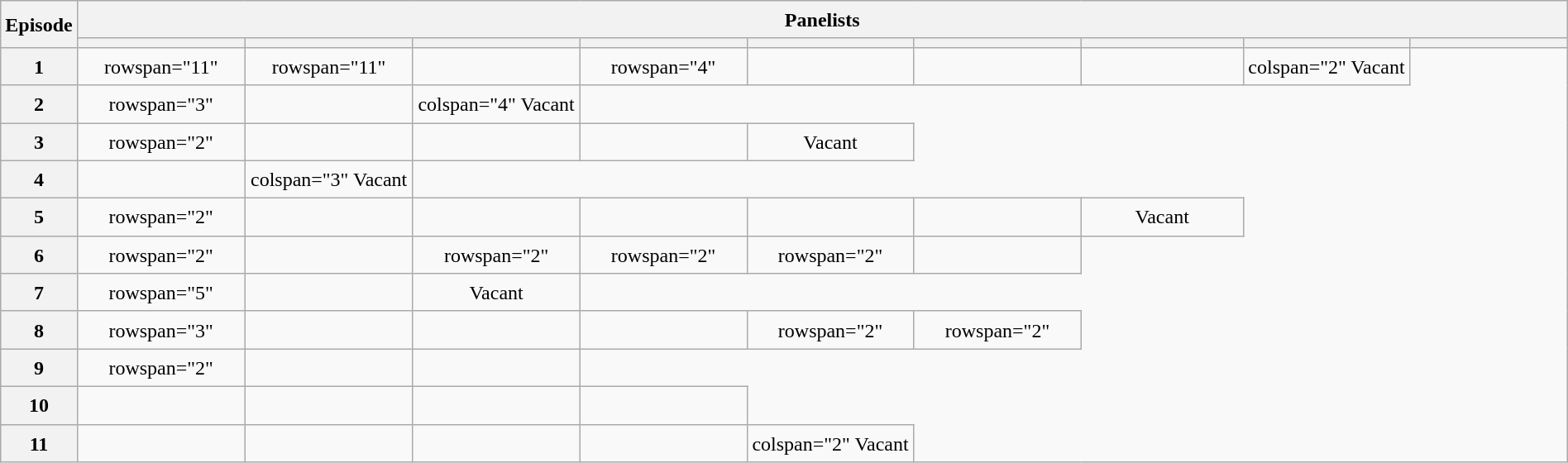<table class="wikitable plainrowheaders mw-collapsible" style="text-align:center; line-height:23px; width:100%;">
<tr>
<th rowspan="2" width="1%">Episode</th>
<th colspan="9">Panelists</th>
</tr>
<tr>
<th width="11%"></th>
<th width="11%"></th>
<th width="11%"></th>
<th width="11%"></th>
<th width="11%"></th>
<th width="11%"></th>
<th width="11%"></th>
<th width="11%"></th>
<th width="11%"></th>
</tr>
<tr>
<th>1</th>
<td>rowspan="11" </td>
<td>rowspan="11" </td>
<td></td>
<td>rowspan="4" </td>
<td></td>
<td></td>
<td></td>
<td>colspan="2"  Vacant</td>
</tr>
<tr>
<th>2</th>
<td>rowspan="3" </td>
<td></td>
<td>colspan="4"  Vacant</td>
</tr>
<tr>
<th>3</th>
<td>rowspan="2" </td>
<td></td>
<td></td>
<td></td>
<td> Vacant</td>
</tr>
<tr>
<th>4</th>
<td></td>
<td>colspan="3"  Vacant</td>
</tr>
<tr>
<th>5</th>
<td>rowspan="2" </td>
<td></td>
<td></td>
<td></td>
<td></td>
<td></td>
<td> Vacant</td>
</tr>
<tr>
<th>6</th>
<td>rowspan="2" </td>
<td></td>
<td>rowspan="2" </td>
<td>rowspan="2" </td>
<td>rowspan="2" </td>
<td></td>
</tr>
<tr>
<th>7</th>
<td>rowspan="5" </td>
<td></td>
<td> Vacant</td>
</tr>
<tr>
<th>8</th>
<td>rowspan="3" </td>
<td></td>
<td></td>
<td></td>
<td>rowspan="2" </td>
<td>rowspan="2" </td>
</tr>
<tr>
<th>9</th>
<td>rowspan="2" </td>
<td></td>
<td></td>
</tr>
<tr>
<th>10</th>
<td></td>
<td></td>
<td></td>
<td></td>
</tr>
<tr>
<th>11</th>
<td></td>
<td></td>
<td></td>
<td></td>
<td>colspan="2"  Vacant</td>
</tr>
</table>
